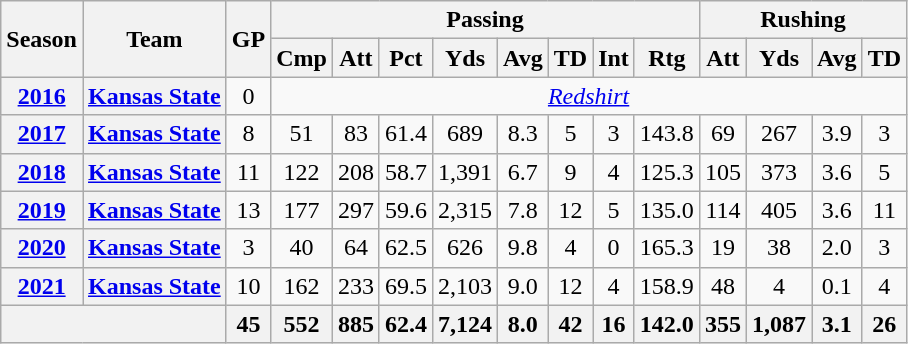<table class="wikitable" style="text-align:center;">
<tr>
<th rowspan="2">Season</th>
<th rowspan="2">Team</th>
<th rowspan="2">GP</th>
<th colspan="8">Passing</th>
<th colspan="4">Rushing</th>
</tr>
<tr>
<th>Cmp</th>
<th>Att</th>
<th>Pct</th>
<th>Yds</th>
<th>Avg</th>
<th>TD</th>
<th>Int</th>
<th>Rtg</th>
<th>Att</th>
<th>Yds</th>
<th>Avg</th>
<th>TD</th>
</tr>
<tr>
<th><a href='#'>2016</a></th>
<th><a href='#'>Kansas State</a></th>
<td>0</td>
<td colspan="12"> <em><a href='#'>Redshirt</a></em></td>
</tr>
<tr>
<th><a href='#'>2017</a></th>
<th><a href='#'>Kansas State</a></th>
<td>8</td>
<td>51</td>
<td>83</td>
<td>61.4</td>
<td>689</td>
<td>8.3</td>
<td>5</td>
<td>3</td>
<td>143.8</td>
<td>69</td>
<td>267</td>
<td>3.9</td>
<td>3</td>
</tr>
<tr>
<th><a href='#'>2018</a></th>
<th><a href='#'>Kansas State</a></th>
<td>11</td>
<td>122</td>
<td>208</td>
<td>58.7</td>
<td>1,391</td>
<td>6.7</td>
<td>9</td>
<td>4</td>
<td>125.3</td>
<td>105</td>
<td>373</td>
<td>3.6</td>
<td>5</td>
</tr>
<tr>
<th><a href='#'>2019</a></th>
<th><a href='#'>Kansas State</a></th>
<td>13</td>
<td>177</td>
<td>297</td>
<td>59.6</td>
<td>2,315</td>
<td>7.8</td>
<td>12</td>
<td>5</td>
<td>135.0</td>
<td>114</td>
<td>405</td>
<td>3.6</td>
<td>11</td>
</tr>
<tr>
<th><a href='#'>2020</a></th>
<th><a href='#'>Kansas State</a></th>
<td>3</td>
<td>40</td>
<td>64</td>
<td>62.5</td>
<td>626</td>
<td>9.8</td>
<td>4</td>
<td>0</td>
<td>165.3</td>
<td>19</td>
<td>38</td>
<td>2.0</td>
<td>3</td>
</tr>
<tr>
<th><a href='#'>2021</a></th>
<th><a href='#'>Kansas State</a></th>
<td>10</td>
<td>162</td>
<td>233</td>
<td>69.5</td>
<td>2,103</td>
<td>9.0</td>
<td>12</td>
<td>4</td>
<td>158.9</td>
<td>48</td>
<td>4</td>
<td>0.1</td>
<td>4</td>
</tr>
<tr>
<th colspan="2"></th>
<th>45</th>
<th>552</th>
<th>885</th>
<th>62.4</th>
<th>7,124</th>
<th>8.0</th>
<th>42</th>
<th>16</th>
<th>142.0</th>
<th>355</th>
<th>1,087</th>
<th>3.1</th>
<th>26</th>
</tr>
</table>
